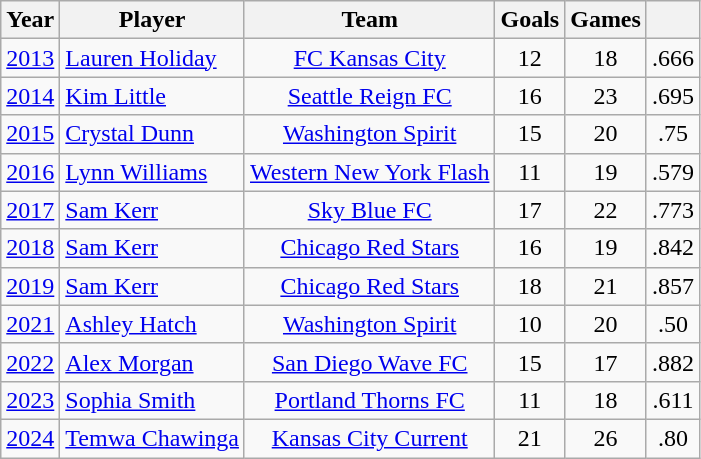<table class="wikitable sortable" style="text-align:center">
<tr>
<th scope=col>Year</th>
<th scope=col>Player</th>
<th>Team</th>
<th scope="col">Goals</th>
<th scope=col>Games</th>
<th scope=col></th>
</tr>
<tr>
<td><a href='#'>2013</a></td>
<td style="text-align:left;"> <a href='#'>Lauren Holiday</a></td>
<td><a href='#'>FC Kansas City</a></td>
<td>12</td>
<td>18</td>
<td>.666</td>
</tr>
<tr>
<td><a href='#'>2014</a></td>
<td style="text-align:left;"> <a href='#'>Kim Little</a></td>
<td><a href='#'>Seattle Reign FC</a></td>
<td>16</td>
<td>23</td>
<td>.695</td>
</tr>
<tr>
<td><a href='#'>2015</a></td>
<td style="text-align:left;"> <a href='#'>Crystal Dunn</a></td>
<td><a href='#'>Washington Spirit</a></td>
<td>15</td>
<td>20</td>
<td>.75</td>
</tr>
<tr>
<td><a href='#'>2016</a></td>
<td style="text-align:left;"> <a href='#'>Lynn Williams</a></td>
<td><a href='#'>Western New York Flash</a></td>
<td>11</td>
<td>19</td>
<td>.579</td>
</tr>
<tr>
<td><a href='#'>2017</a></td>
<td style="text-align:left;"> <a href='#'>Sam Kerr</a></td>
<td><a href='#'>Sky Blue FC</a></td>
<td>17</td>
<td>22</td>
<td>.773</td>
</tr>
<tr>
<td><a href='#'>2018</a></td>
<td style="text-align:left;"> <a href='#'>Sam Kerr</a></td>
<td><a href='#'>Chicago Red Stars</a></td>
<td>16</td>
<td>19</td>
<td>.842</td>
</tr>
<tr>
<td><a href='#'>2019</a></td>
<td style="text-align:left;"> <a href='#'>Sam Kerr</a></td>
<td><a href='#'>Chicago Red Stars</a></td>
<td>18</td>
<td>21</td>
<td>.857</td>
</tr>
<tr>
<td><a href='#'>2021</a></td>
<td style="text-align:left;"> <a href='#'>Ashley Hatch</a></td>
<td><a href='#'>Washington Spirit</a></td>
<td>10</td>
<td>20</td>
<td>.50</td>
</tr>
<tr>
<td><a href='#'>2022</a></td>
<td style="text-align:left;"> <a href='#'>Alex Morgan</a></td>
<td><a href='#'>San Diego Wave FC</a></td>
<td>15</td>
<td>17</td>
<td>.882</td>
</tr>
<tr>
<td><a href='#'>2023</a></td>
<td style="text-align:left;"> <a href='#'>Sophia Smith</a></td>
<td><a href='#'>Portland Thorns FC</a></td>
<td>11</td>
<td>18</td>
<td>.611</td>
</tr>
<tr>
<td><a href='#'>2024</a></td>
<td> <a href='#'>Temwa Chawinga</a></td>
<td><a href='#'>Kansas City Current</a></td>
<td>21</td>
<td>26</td>
<td>.80</td>
</tr>
</table>
